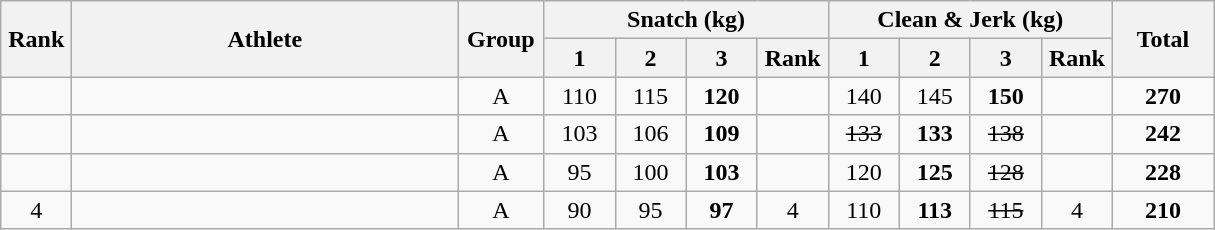<table class = "wikitable" style="text-align:center;">
<tr>
<th rowspan=2 width=40>Rank</th>
<th rowspan=2 width=250>Athlete</th>
<th rowspan=2 width=50>Group</th>
<th colspan=4>Snatch (kg)</th>
<th colspan=4>Clean & Jerk (kg)</th>
<th rowspan=2 width=60>Total</th>
</tr>
<tr>
<th width=40>1</th>
<th width=40>2</th>
<th width=40>3</th>
<th width=40>Rank</th>
<th width=40>1</th>
<th width=40>2</th>
<th width=40>3</th>
<th width=40>Rank</th>
</tr>
<tr>
<td></td>
<td align=left></td>
<td>A</td>
<td>110</td>
<td>115</td>
<td><strong>120</strong></td>
<td></td>
<td>140</td>
<td>145</td>
<td><strong>150</strong></td>
<td></td>
<td><strong>270</strong></td>
</tr>
<tr>
<td></td>
<td align=left></td>
<td>A</td>
<td>103</td>
<td>106</td>
<td><strong>109</strong></td>
<td></td>
<td><s>133</s></td>
<td><strong>133</strong></td>
<td><s>138</s></td>
<td></td>
<td><strong>242</strong></td>
</tr>
<tr>
<td></td>
<td align=left></td>
<td>A</td>
<td>95</td>
<td>100</td>
<td><strong>103</strong></td>
<td></td>
<td>120</td>
<td><strong>125</strong></td>
<td><s>128</s></td>
<td></td>
<td><strong>228</strong></td>
</tr>
<tr>
<td>4</td>
<td align=left></td>
<td>A</td>
<td>90</td>
<td>95</td>
<td><strong>97</strong></td>
<td>4</td>
<td>110</td>
<td><strong>113</strong></td>
<td><s>115</s></td>
<td>4</td>
<td><strong>210</strong></td>
</tr>
</table>
